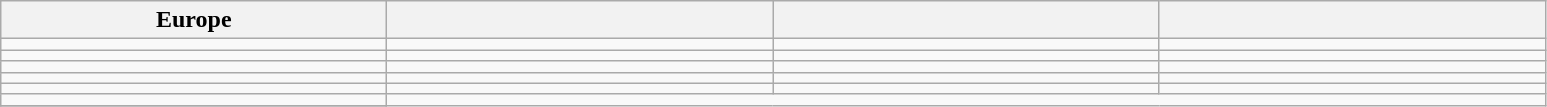<table class="wikitable">
<tr>
<th width=250>Europe</th>
<th width=250></th>
<th width=250></th>
<th width=250></th>
</tr>
<tr>
<td></td>
<td></td>
<td></td>
<td></td>
</tr>
<tr>
<td></td>
<td></td>
<td></td>
<td></td>
</tr>
<tr>
<td></td>
<td></td>
<td></td>
<td></td>
</tr>
<tr>
<td></td>
<td></td>
<td></td>
<td></td>
</tr>
<tr>
<td></td>
<td></td>
<td></td>
<td></td>
</tr>
<tr>
<td></td>
</tr>
<tr>
</tr>
</table>
